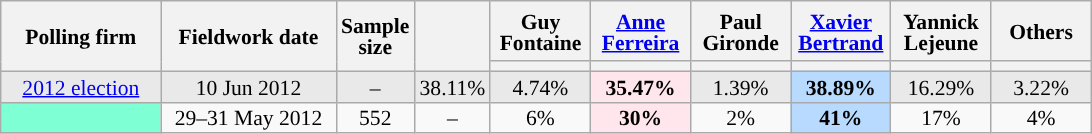<table class="wikitable sortable" style="text-align:center;font-size:90%;line-height:14px;">
<tr style="height:40px;">
<th style="width:100px;" rowspan="2">Polling firm</th>
<th style="width:110px;" rowspan="2">Fieldwork date</th>
<th style="width:35px;" rowspan="2">Sample<br>size</th>
<th style="width:30px;" rowspan="2"></th>
<th class="unsortable" style="width:60px;">Guy Fontaine<br></th>
<th class="unsortable" style="width:60px;"><a href='#'>Anne Ferreira</a><br></th>
<th class="unsortable" style="width:60px;">Paul Gironde<br></th>
<th class="unsortable" style="width:60px;"><a href='#'>Xavier Bertrand</a><br></th>
<th class="unsortable" style="width:60px;">Yannick Lejeune<br></th>
<th class="unsortable" style="width:60px;">Others</th>
</tr>
<tr>
<th style="background:"></th>
<th style="background:"></th>
<th style="background:"></th>
<th style="background:"></th>
<th style="background:"></th>
<th style="background:"></th>
</tr>
<tr style="background:#E9E9E9;">
<td><a href='#'>2012 election</a></td>
<td data-sort-value="2012-06-10">10 Jun 2012</td>
<td>–</td>
<td>38.11%</td>
<td>4.74%</td>
<td style="background:#FFE6EC;"><strong>35.47%</strong></td>
<td>1.39%</td>
<td style="background:#B9DAFF;"><strong>38.89%</strong></td>
<td>16.29%</td>
<td>3.22%</td>
</tr>
<tr>
<td style="background:aquamarine;"></td>
<td data-sort-value="2012-05-31">29–31 May 2012</td>
<td>552</td>
<td>–</td>
<td>6%</td>
<td style="background:#FFE6EC;"><strong>30%</strong></td>
<td>2%</td>
<td style="background:#B9DAFF;"><strong>41%</strong></td>
<td>17%</td>
<td>4%</td>
</tr>
</table>
